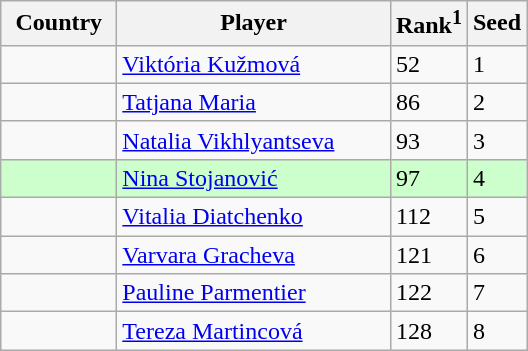<table class="sortable wikitable">
<tr>
<th width="70">Country</th>
<th width="175">Player</th>
<th>Rank<sup>1</sup></th>
<th>Seed</th>
</tr>
<tr>
<td></td>
<td><a href='#'>Viktória Kužmová</a></td>
<td>52</td>
<td>1</td>
</tr>
<tr>
<td></td>
<td><a href='#'>Tatjana Maria</a></td>
<td>86</td>
<td>2</td>
</tr>
<tr>
<td></td>
<td><a href='#'>Natalia Vikhlyantseva</a></td>
<td>93</td>
<td>3</td>
</tr>
<tr style="background:#cfc;">
<td></td>
<td><a href='#'>Nina Stojanović</a></td>
<td>97</td>
<td>4</td>
</tr>
<tr>
<td></td>
<td><a href='#'>Vitalia Diatchenko</a></td>
<td>112</td>
<td>5</td>
</tr>
<tr>
<td></td>
<td><a href='#'>Varvara Gracheva</a></td>
<td>121</td>
<td>6</td>
</tr>
<tr>
<td></td>
<td><a href='#'>Pauline Parmentier</a></td>
<td>122</td>
<td>7</td>
</tr>
<tr>
<td></td>
<td><a href='#'>Tereza Martincová</a></td>
<td>128</td>
<td>8</td>
</tr>
</table>
